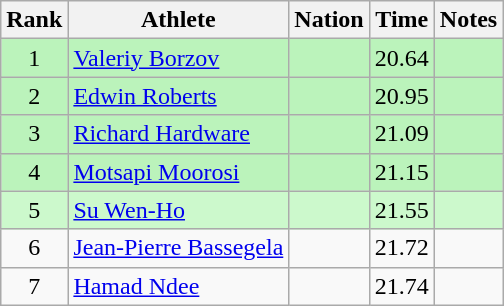<table class="wikitable sortable" style="text-align:center">
<tr>
<th>Rank</th>
<th>Athlete</th>
<th>Nation</th>
<th>Time</th>
<th>Notes</th>
</tr>
<tr bgcolor=bbf3bb>
<td>1</td>
<td align=left><a href='#'>Valeriy Borzov</a></td>
<td align=left></td>
<td>20.64</td>
<td></td>
</tr>
<tr bgcolor=bbf3bb>
<td>2</td>
<td align=left><a href='#'>Edwin Roberts</a></td>
<td align=left></td>
<td>20.95</td>
<td></td>
</tr>
<tr bgcolor=bbf3bb>
<td>3</td>
<td align=left><a href='#'>Richard Hardware</a></td>
<td align=left></td>
<td>21.09</td>
<td></td>
</tr>
<tr bgcolor=bbf3bb>
<td>4</td>
<td align=left><a href='#'>Motsapi Moorosi</a></td>
<td align=left></td>
<td>21.15</td>
<td></td>
</tr>
<tr bgcolor=ccf9cc>
<td>5</td>
<td align=left><a href='#'>Su Wen-Ho</a></td>
<td align=left></td>
<td>21.55</td>
<td></td>
</tr>
<tr>
<td>6</td>
<td align=left><a href='#'>Jean-Pierre Bassegela</a></td>
<td align=left></td>
<td>21.72</td>
<td></td>
</tr>
<tr>
<td>7</td>
<td align=left><a href='#'>Hamad Ndee</a></td>
<td align=left></td>
<td>21.74</td>
<td></td>
</tr>
</table>
